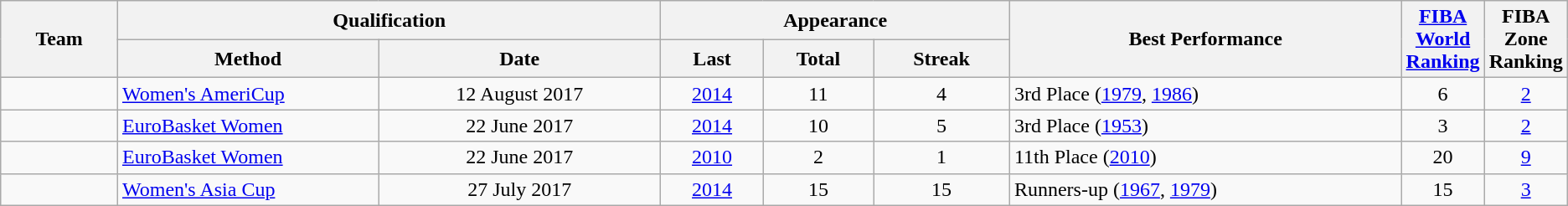<table class="wikitable sortable">
<tr>
<th rowspan=2>Team</th>
<th colspan=2>Qualification</th>
<th colspan=3>Appearance</th>
<th width=25% rowspan=2>Best Performance</th>
<th width=1% rowspan=2><a href='#'>FIBA World Ranking</a></th>
<th width=1% rowspan=2>FIBA Zone Ranking</th>
</tr>
<tr>
<th width=200px>Method</th>
<th>Date</th>
<th>Last</th>
<th>Total</th>
<th>Streak</th>
</tr>
<tr>
<td></td>
<td><a href='#'>Women's AmeriCup</a></td>
<td align=center>12 August 2017</td>
<td align=center><a href='#'>2014</a></td>
<td align=center>11</td>
<td align=center>4</td>
<td>3rd Place (<a href='#'>1979</a>, <a href='#'>1986</a>)</td>
<td align=center>6</td>
<td align=center><a href='#'>2</a></td>
</tr>
<tr>
<td></td>
<td><a href='#'>EuroBasket Women</a></td>
<td align=center>22 June 2017</td>
<td align=center><a href='#'>2014</a></td>
<td align=center>10</td>
<td align=center>5</td>
<td>3rd Place (<a href='#'>1953</a>)</td>
<td align=center>3</td>
<td align=center><a href='#'>2</a></td>
</tr>
<tr>
<td></td>
<td><a href='#'>EuroBasket Women</a></td>
<td align=center>22 June 2017</td>
<td align=center><a href='#'>2010</a></td>
<td align=center>2</td>
<td align=center>1</td>
<td>11th Place (<a href='#'>2010</a>)</td>
<td align=center>20</td>
<td align=center><a href='#'>9</a></td>
</tr>
<tr>
<td></td>
<td><a href='#'>Women's Asia Cup</a></td>
<td align=center>27 July 2017</td>
<td align=center><a href='#'>2014</a></td>
<td align=center>15</td>
<td align=center>15</td>
<td>Runners-up (<a href='#'>1967</a>, <a href='#'>1979</a>)</td>
<td align=center>15</td>
<td align=center><a href='#'>3</a></td>
</tr>
</table>
